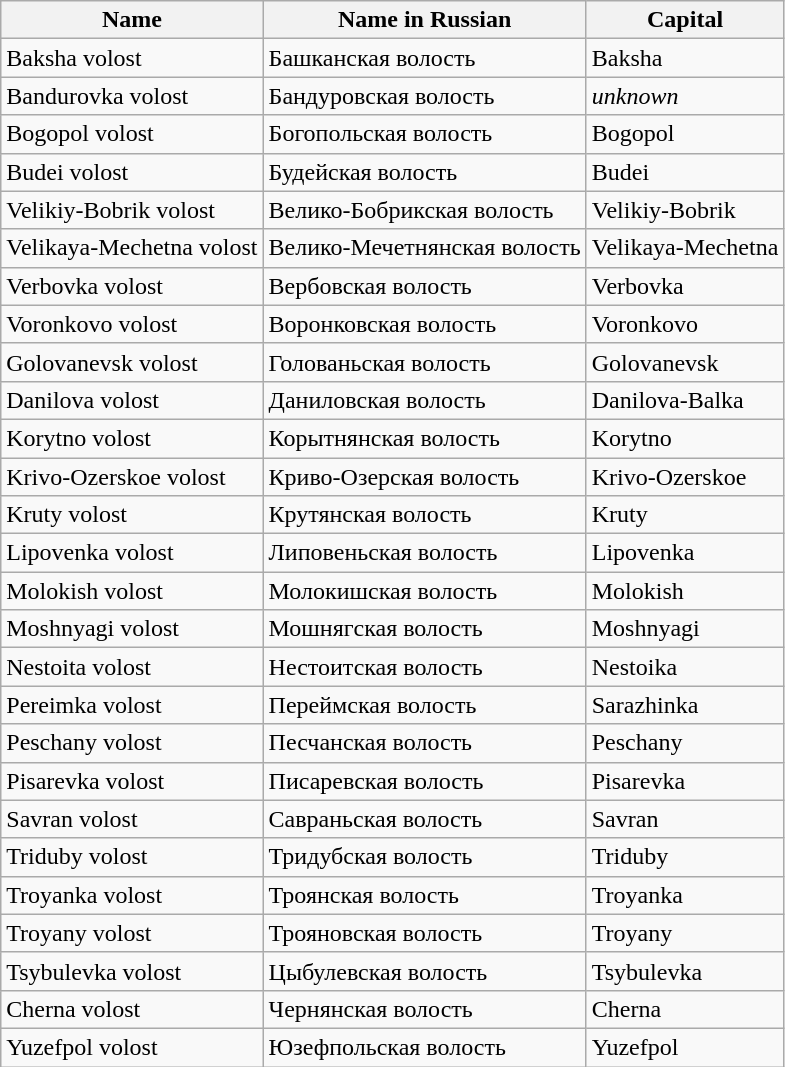<table class="wikitable sortable">
<tr>
<th>Name</th>
<th>Name in Russian</th>
<th>Capital</th>
</tr>
<tr>
<td>Baksha volost</td>
<td>Башканская волость</td>
<td>Baksha</td>
</tr>
<tr>
<td>Bandurovka volost</td>
<td>Бандуровская волость</td>
<td><em>unknown</em></td>
</tr>
<tr>
<td>Bogopol volost</td>
<td>Богопольская волость</td>
<td>Bogopol</td>
</tr>
<tr>
<td>Budei volost</td>
<td>Будейская волость</td>
<td>Budei</td>
</tr>
<tr>
<td>Velikiy-Bobrik volost</td>
<td>Велико-Бобрикская волость</td>
<td>Velikiy-Bobrik</td>
</tr>
<tr>
<td>Velikaya-Mechetna volost</td>
<td>Велико-Мечетнянская волость</td>
<td>Velikaya-Mechetna</td>
</tr>
<tr>
<td>Verbovka volost</td>
<td>Вербовская волость</td>
<td>Verbovka</td>
</tr>
<tr>
<td>Voronkovo volost</td>
<td>Воронковская волость</td>
<td>Voronkovo</td>
</tr>
<tr>
<td>Golovanevsk volost</td>
<td>Голованьская волость</td>
<td>Golovanevsk</td>
</tr>
<tr>
<td>Danilova volost</td>
<td>Даниловская волость</td>
<td>Danilova-Balka</td>
</tr>
<tr>
<td>Korytno volost</td>
<td>Корытнянская волость</td>
<td>Korytno</td>
</tr>
<tr>
<td>Krivo-Ozerskoe volost</td>
<td>Криво-Озерская волость</td>
<td>Krivo-Ozerskoe</td>
</tr>
<tr>
<td>Kruty volost</td>
<td>Крутянская волость</td>
<td>Kruty</td>
</tr>
<tr>
<td>Lipovenka volost</td>
<td>Липовеньская волость</td>
<td>Lipovenka</td>
</tr>
<tr>
<td>Molokish volost</td>
<td>Молокишская волость</td>
<td>Molokish</td>
</tr>
<tr>
<td>Moshnyagi volost</td>
<td>Мошнягская волость</td>
<td>Moshnyagi</td>
</tr>
<tr>
<td>Nestoita volost</td>
<td>Нестоитская волость</td>
<td>Nestoika</td>
</tr>
<tr>
<td>Pereimka volost</td>
<td>Переймская волость</td>
<td>Sarazhinka</td>
</tr>
<tr>
<td>Peschany volost</td>
<td>Песчанская волость</td>
<td>Peschany</td>
</tr>
<tr>
<td>Pisarevka volost</td>
<td>Писаревская волость</td>
<td>Pisarevka</td>
</tr>
<tr>
<td>Savran volost</td>
<td>Савраньская волость</td>
<td>Savran</td>
</tr>
<tr>
<td>Triduby volost</td>
<td>Тридубская волость</td>
<td>Triduby</td>
</tr>
<tr>
<td>Troyanka volost</td>
<td>Троянская волость</td>
<td>Troyanka</td>
</tr>
<tr>
<td>Troyany volost</td>
<td>Трояновская волость</td>
<td>Troyany</td>
</tr>
<tr>
<td>Tsybulevka volost</td>
<td>Цыбулевская волость</td>
<td>Tsybulevka</td>
</tr>
<tr>
<td>Cherna volost</td>
<td>Чернянская волость</td>
<td>Cherna</td>
</tr>
<tr>
<td>Yuzefpol volost</td>
<td>Юзефпольская волость</td>
<td>Yuzefpol</td>
</tr>
</table>
